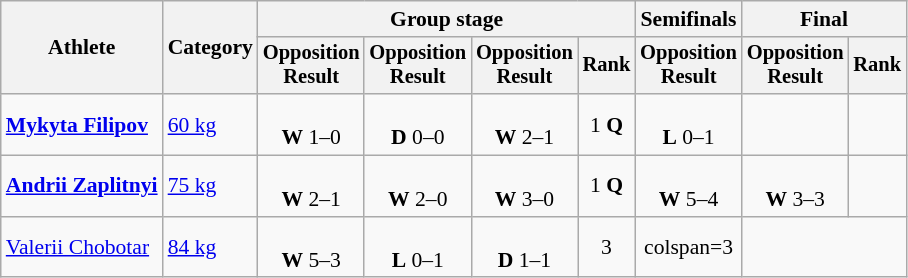<table class="wikitable" style="text-align:center; font-size:90%">
<tr>
<th rowspan=2>Athlete</th>
<th rowspan=2>Category</th>
<th colspan=4>Group stage</th>
<th>Semifinals</th>
<th colspan=2>Final</th>
</tr>
<tr style="font-size:95%">
<th>Opposition<br>Result</th>
<th>Opposition<br>Result</th>
<th>Opposition<br>Result</th>
<th>Rank</th>
<th>Opposition<br>Result</th>
<th>Opposition<br>Result</th>
<th>Rank</th>
</tr>
<tr>
<td align=left><strong><a href='#'>Mykyta Filipov</a></strong></td>
<td align=left><a href='#'>60 kg</a></td>
<td><br><strong>W</strong> 1–0</td>
<td><br><strong>D</strong> 0–0</td>
<td><br><strong>W</strong> 2–1</td>
<td>1 <strong>Q</strong></td>
<td><br><strong>L</strong> 0–1</td>
<td></td>
<td></td>
</tr>
<tr>
<td align=left><strong><a href='#'>Andrii Zaplitnyi</a></strong></td>
<td align=left><a href='#'>75 kg</a></td>
<td><br><strong>W</strong> 2–1</td>
<td><br><strong>W</strong> 2–0</td>
<td><br><strong>W</strong> 3–0</td>
<td>1 <strong>Q</strong></td>
<td><br><strong>W</strong> 5–4</td>
<td><br><strong>W</strong> 3–3</td>
<td></td>
</tr>
<tr>
<td align=left><a href='#'>Valerii Chobotar</a></td>
<td align=left><a href='#'>84 kg</a></td>
<td><br><strong>W</strong> 5–3</td>
<td><br><strong>L</strong> 0–1</td>
<td><br><strong>D</strong> 1–1</td>
<td>3</td>
<td>colspan=3 </td>
</tr>
</table>
